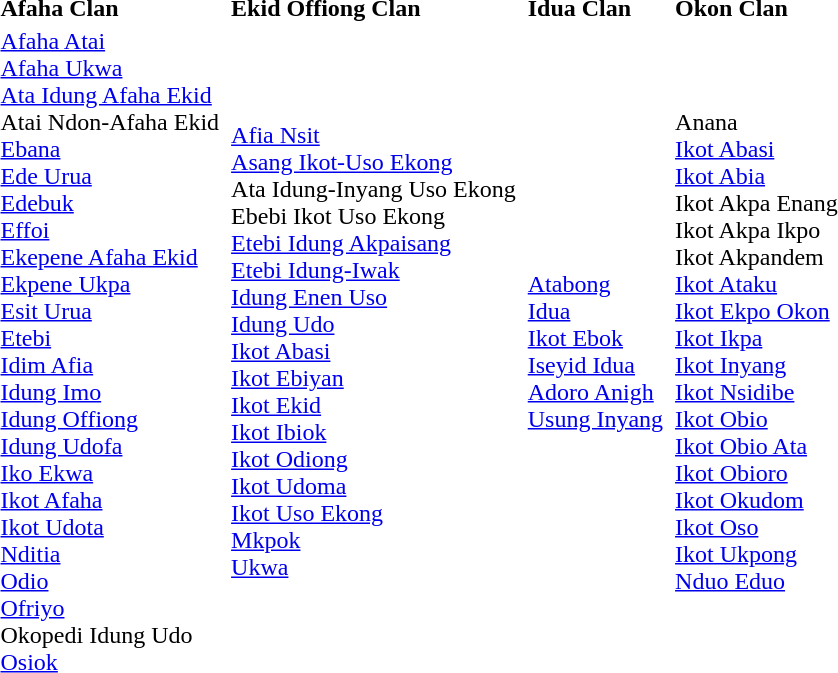<table class="sortable">
<tr>
<td><strong>Afaha Clan</strong></td>
<td></td>
<td><strong>Ekid Offiong Clan</strong></td>
<td></td>
<td><strong>Idua Clan</strong></td>
<td></td>
<td><strong>Okon Clan</strong></td>
</tr>
<tr>
<td><a href='#'>Afaha Atai</a><br><a href='#'>Afaha Ukwa</a><br><a href='#'>Ata Idung Afaha Ekid</a><br>Atai Ndon-Afaha Ekid<br><a href='#'>Ebana</a><br><a href='#'>Ede Urua</a><br><a href='#'>Edebuk</a><br><a href='#'>Effoi</a><br><a href='#'>Ekepene Afaha Ekid</a><br><a href='#'>Ekpene Ukpa</a><br><a href='#'>Esit Urua</a><br><a href='#'>Etebi</a><br><a href='#'>Idim Afia</a><br><a href='#'>Idung Imo</a><br><a href='#'>Idung Offiong</a><br><a href='#'>Idung Udofa</a><br><a href='#'>Iko Ekwa</a><br><a href='#'>Ikot Afaha</a><br><a href='#'>Ikot Udota</a><br><a href='#'>Nditia</a><br><a href='#'>Odio</a><br><a href='#'>Ofriyo</a><br>Okopedi Idung Udo<br><a href='#'>Osiok</a></td>
<td></td>
<td><a href='#'>Afia Nsit</a><br><a href='#'>Asang Ikot-Uso Ekong</a><br>Ata Idung-Inyang Uso Ekong<br>Ebebi Ikot Uso Ekong<br><a href='#'>Etebi Idung Akpaisang</a><br><a href='#'>Etebi Idung-Iwak</a><br><a href='#'>Idung Enen Uso</a><br><a href='#'>Idung Udo</a><br><a href='#'>Ikot Abasi</a><br><a href='#'>Ikot Ebiyan</a><br><a href='#'>Ikot Ekid</a><br><a href='#'>Ikot Ibiok</a><br><a href='#'>Ikot Odiong</a><br><a href='#'>Ikot Udoma</a><br><a href='#'>Ikot Uso Ekong</a><br><a href='#'>Mkpok</a><br><a href='#'>Ukwa</a></td>
<td></td>
<td><a href='#'>Atabong</a><br><a href='#'>Idua</a><br><a href='#'>Ikot Ebok</a><br><a href='#'>Iseyid Idua</a><br><a href='#'>Adoro Anigh</a><br><a href='#'>Usung Inyang</a></td>
<td></td>
<td>Anana<br><a href='#'>Ikot Abasi</a><br><a href='#'>Ikot Abia</a><br>Ikot Akpa Enang<br>Ikot Akpa Ikpo<br>Ikot Akpandem<br><a href='#'>Ikot Ataku</a><br><a href='#'>Ikot Ekpo Okon</a><br><a href='#'>Ikot Ikpa</a><br><a href='#'>Ikot Inyang</a><br><a href='#'>Ikot Nsidibe</a><br><a href='#'>Ikot Obio</a><br><a href='#'>Ikot Obio Ata</a><br><a href='#'>Ikot Obioro</a><br><a href='#'>Ikot Okudom</a><br><a href='#'>Ikot Oso</a><br><a href='#'>Ikot Ukpong</a><br><a href='#'>Nduo Eduo</a></td>
</tr>
</table>
